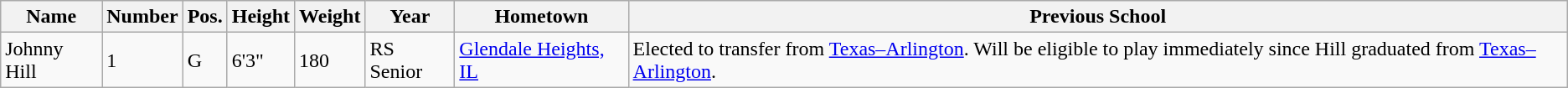<table class="wikitable sortable" border="1">
<tr>
<th>Name</th>
<th>Number</th>
<th>Pos.</th>
<th>Height</th>
<th>Weight</th>
<th>Year</th>
<th>Hometown</th>
<th class="unsortable">Previous School</th>
</tr>
<tr>
<td>Johnny Hill</td>
<td>1</td>
<td>G</td>
<td>6'3"</td>
<td>180</td>
<td>RS Senior</td>
<td><a href='#'>Glendale Heights, IL</a></td>
<td>Elected to transfer from <a href='#'>Texas–Arlington</a>. Will be eligible to play immediately since Hill graduated from <a href='#'>Texas–Arlington</a>.</td>
</tr>
</table>
